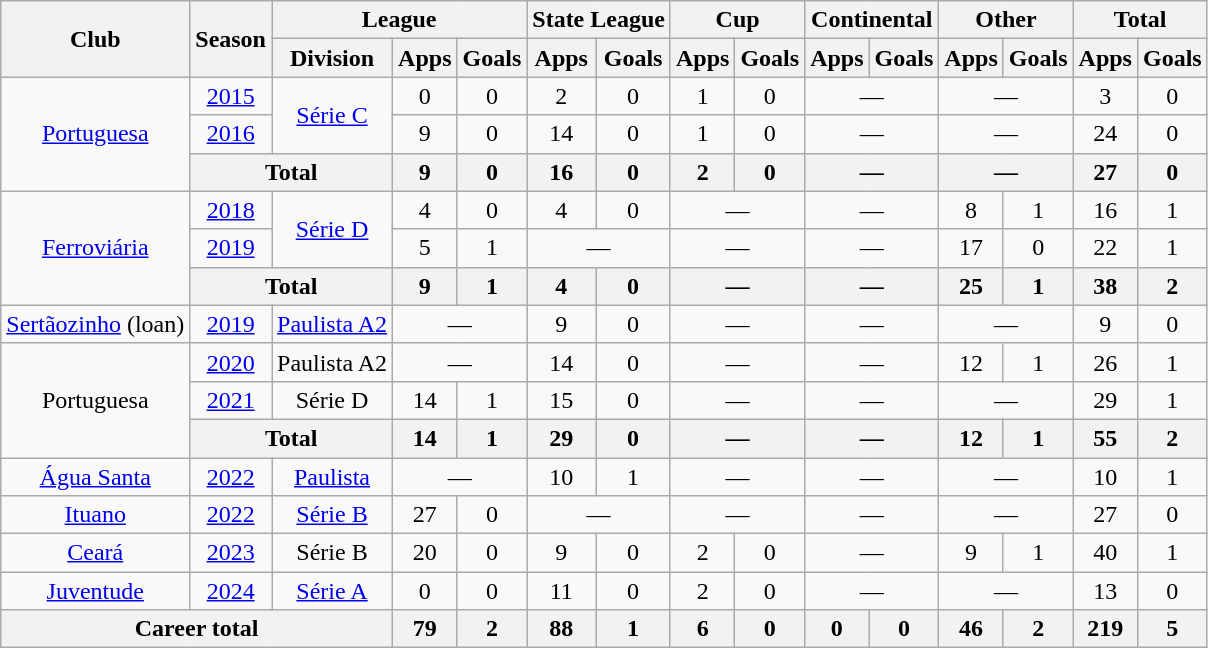<table class="wikitable" style="text-align: center">
<tr>
<th rowspan="2">Club</th>
<th rowspan="2">Season</th>
<th colspan="3">League</th>
<th colspan="2">State League</th>
<th colspan="2">Cup</th>
<th colspan="2">Continental</th>
<th colspan="2">Other</th>
<th colspan="2">Total</th>
</tr>
<tr>
<th>Division</th>
<th>Apps</th>
<th>Goals</th>
<th>Apps</th>
<th>Goals</th>
<th>Apps</th>
<th>Goals</th>
<th>Apps</th>
<th>Goals</th>
<th>Apps</th>
<th>Goals</th>
<th>Apps</th>
<th>Goals</th>
</tr>
<tr>
<td rowspan="3"><a href='#'>Portuguesa</a></td>
<td><a href='#'>2015</a></td>
<td rowspan="2"><a href='#'>Série C</a></td>
<td>0</td>
<td>0</td>
<td>2</td>
<td>0</td>
<td>1</td>
<td>0</td>
<td colspan="2">—</td>
<td colspan="2">—</td>
<td>3</td>
<td>0</td>
</tr>
<tr>
<td><a href='#'>2016</a></td>
<td>9</td>
<td>0</td>
<td>14</td>
<td>0</td>
<td>1</td>
<td>0</td>
<td colspan="2">—</td>
<td colspan="2">—</td>
<td>24</td>
<td>0</td>
</tr>
<tr>
<th colspan="2">Total</th>
<th>9</th>
<th>0</th>
<th>16</th>
<th>0</th>
<th>2</th>
<th>0</th>
<th colspan="2">—</th>
<th colspan="2">—</th>
<th>27</th>
<th>0</th>
</tr>
<tr>
<td rowspan="3"><a href='#'>Ferroviária</a></td>
<td><a href='#'>2018</a></td>
<td rowspan="2"><a href='#'>Série D</a></td>
<td>4</td>
<td>0</td>
<td>4</td>
<td>0</td>
<td colspan="2">—</td>
<td colspan="2">—</td>
<td>8</td>
<td>1</td>
<td>16</td>
<td>1</td>
</tr>
<tr>
<td><a href='#'>2019</a></td>
<td>5</td>
<td>1</td>
<td colspan="2">—</td>
<td colspan="2">—</td>
<td colspan="2">—</td>
<td>17</td>
<td>0</td>
<td>22</td>
<td>1</td>
</tr>
<tr>
<th colspan="2">Total</th>
<th>9</th>
<th>1</th>
<th>4</th>
<th>0</th>
<th colspan="2">—</th>
<th colspan="2">—</th>
<th>25</th>
<th>1</th>
<th>38</th>
<th>2</th>
</tr>
<tr>
<td><a href='#'>Sertãozinho</a> (loan)</td>
<td><a href='#'>2019</a></td>
<td><a href='#'>Paulista A2</a></td>
<td colspan="2">—</td>
<td>9</td>
<td>0</td>
<td colspan="2">—</td>
<td colspan="2">—</td>
<td colspan="2">—</td>
<td>9</td>
<td>0</td>
</tr>
<tr>
<td rowspan="3">Portuguesa</td>
<td><a href='#'>2020</a></td>
<td>Paulista A2</td>
<td colspan="2">—</td>
<td>14</td>
<td>0</td>
<td colspan="2">—</td>
<td colspan="2">—</td>
<td>12</td>
<td>1</td>
<td>26</td>
<td>1</td>
</tr>
<tr>
<td><a href='#'>2021</a></td>
<td>Série D</td>
<td>14</td>
<td>1</td>
<td>15</td>
<td>0</td>
<td colspan="2">—</td>
<td colspan="2">—</td>
<td colspan="2">—</td>
<td>29</td>
<td>1</td>
</tr>
<tr>
<th colspan="2">Total</th>
<th>14</th>
<th>1</th>
<th>29</th>
<th>0</th>
<th colspan="2">—</th>
<th colspan="2">—</th>
<th>12</th>
<th>1</th>
<th>55</th>
<th>2</th>
</tr>
<tr>
<td><a href='#'>Água Santa</a></td>
<td><a href='#'>2022</a></td>
<td><a href='#'>Paulista</a></td>
<td colspan="2">—</td>
<td>10</td>
<td>1</td>
<td colspan="2">—</td>
<td colspan="2">—</td>
<td colspan="2">—</td>
<td>10</td>
<td>1</td>
</tr>
<tr>
<td><a href='#'>Ituano</a></td>
<td><a href='#'>2022</a></td>
<td><a href='#'>Série B</a></td>
<td>27</td>
<td>0</td>
<td colspan="2">—</td>
<td colspan="2">—</td>
<td colspan="2">—</td>
<td colspan="2">—</td>
<td>27</td>
<td>0</td>
</tr>
<tr>
<td><a href='#'>Ceará</a></td>
<td><a href='#'>2023</a></td>
<td>Série B</td>
<td>20</td>
<td>0</td>
<td>9</td>
<td>0</td>
<td>2</td>
<td>0</td>
<td colspan="2">—</td>
<td>9</td>
<td>1</td>
<td>40</td>
<td>1</td>
</tr>
<tr>
<td><a href='#'>Juventude</a></td>
<td><a href='#'>2024</a></td>
<td><a href='#'>Série A</a></td>
<td>0</td>
<td>0</td>
<td>11</td>
<td>0</td>
<td>2</td>
<td>0</td>
<td colspan="2">—</td>
<td colspan="2">—</td>
<td>13</td>
<td>0</td>
</tr>
<tr>
<th colspan="3"><strong>Career total</strong></th>
<th>79</th>
<th>2</th>
<th>88</th>
<th>1</th>
<th>6</th>
<th>0</th>
<th>0</th>
<th>0</th>
<th>46</th>
<th>2</th>
<th>219</th>
<th>5</th>
</tr>
</table>
